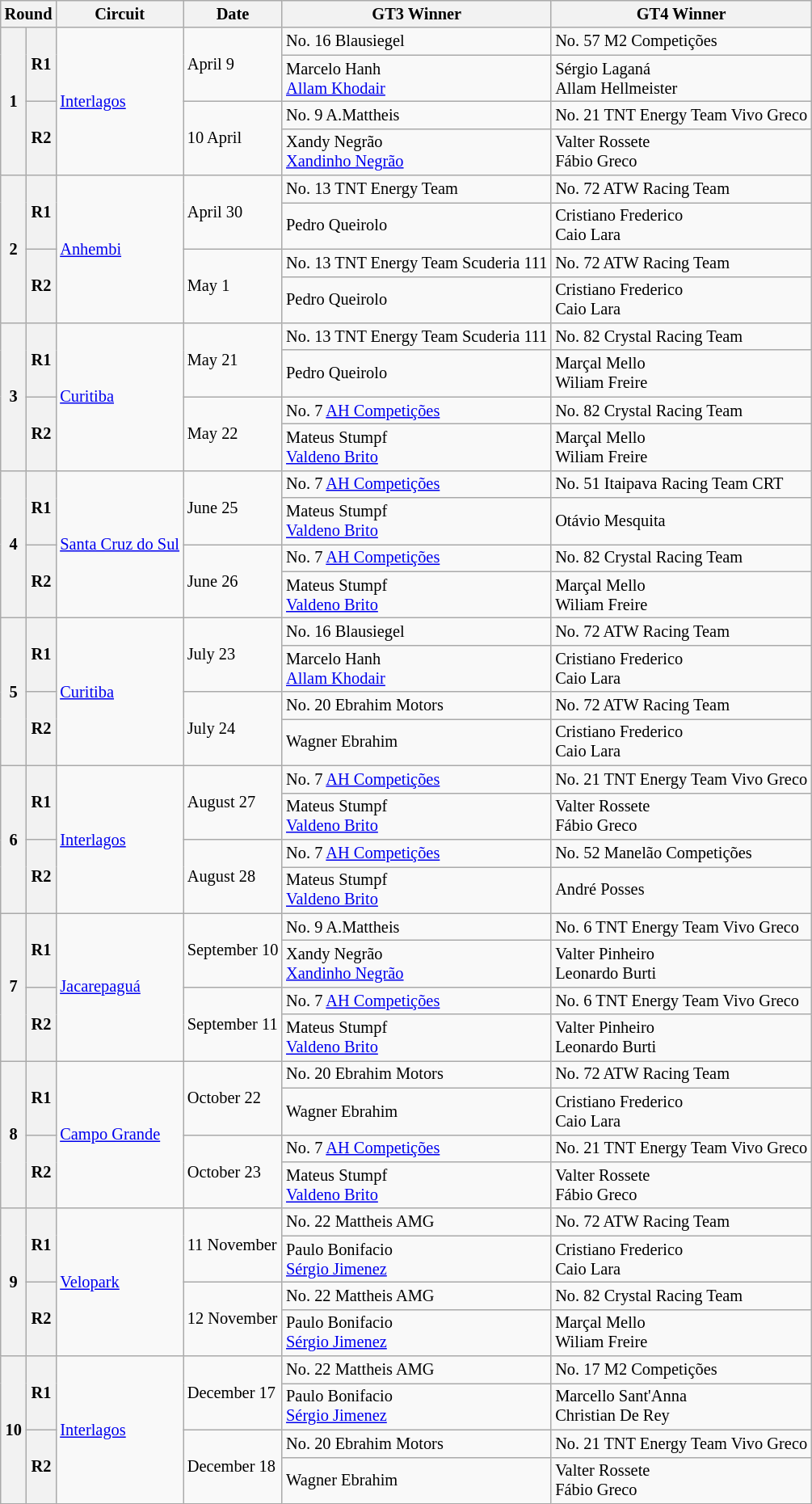<table class="wikitable" style="font-size: 85%;">
<tr>
<th colspan=2>Round</th>
<th>Circuit</th>
<th>Date</th>
<th>GT3 Winner</th>
<th>GT4 Winner</th>
</tr>
<tr>
<th rowspan=4>1</th>
<th rowspan=2>R1</th>
<td rowspan=4><a href='#'>Interlagos</a></td>
<td rowspan=2>April 9</td>
<td>No. 16 Blausiegel</td>
<td>No. 57 M2 Competições</td>
</tr>
<tr>
<td> Marcelo Hanh<br> <a href='#'>Allam Khodair</a></td>
<td> Sérgio Laganá <br> Allam Hellmeister</td>
</tr>
<tr>
<th rowspan=2>R2</th>
<td rowspan=2>10 April</td>
<td>No. 9 A.Mattheis</td>
<td>No. 21 TNT Energy Team Vivo Greco</td>
</tr>
<tr>
<td> Xandy Negrão<br> <a href='#'>Xandinho Negrão</a></td>
<td> Valter Rossete<br> Fábio Greco</td>
</tr>
<tr>
<th rowspan=4>2</th>
<th rowspan=2>R1</th>
<td rowspan=4><a href='#'>Anhembi</a></td>
<td rowspan=2>April 30</td>
<td>No. 13 TNT Energy Team</td>
<td>No. 72 ATW Racing Team</td>
</tr>
<tr>
<td> Pedro Queirolo</td>
<td> Cristiano Frederico<br> Caio Lara</td>
</tr>
<tr>
<th rowspan=2>R2</th>
<td rowspan=2>May 1</td>
<td>No. 13 TNT Energy Team Scuderia 111</td>
<td>No. 72 ATW Racing Team</td>
</tr>
<tr>
<td> Pedro Queirolo</td>
<td> Cristiano Frederico<br> Caio Lara</td>
</tr>
<tr>
<th rowspan=4>3</th>
<th rowspan=2>R1</th>
<td rowspan=4><a href='#'>Curitiba</a></td>
<td rowspan=2>May 21</td>
<td>No. 13 TNT Energy Team Scuderia 111</td>
<td>No. 82 Crystal Racing Team</td>
</tr>
<tr>
<td> Pedro Queirolo</td>
<td> Marçal Mello<br> Wiliam Freire</td>
</tr>
<tr>
<th rowspan=2>R2</th>
<td rowspan=2>May 22</td>
<td>No. 7 <a href='#'>AH Competições</a></td>
<td>No. 82 Crystal Racing Team</td>
</tr>
<tr>
<td> Mateus Stumpf<br> <a href='#'>Valdeno Brito</a></td>
<td> Marçal Mello<br> Wiliam Freire</td>
</tr>
<tr>
<th rowspan=4>4</th>
<th rowspan=2>R1</th>
<td rowspan=4><a href='#'>Santa Cruz do Sul</a></td>
<td rowspan=2>June 25</td>
<td>No. 7 <a href='#'>AH Competições</a></td>
<td>No. 51 Itaipava Racing Team CRT</td>
</tr>
<tr>
<td> Mateus Stumpf<br> <a href='#'>Valdeno Brito</a></td>
<td> Otávio Mesquita</td>
</tr>
<tr>
<th rowspan=2>R2</th>
<td rowspan=2>June 26</td>
<td>No. 7 <a href='#'>AH Competições</a></td>
<td>No. 82 Crystal Racing Team</td>
</tr>
<tr>
<td> Mateus Stumpf<br> <a href='#'>Valdeno Brito</a></td>
<td> Marçal Mello<br> Wiliam Freire</td>
</tr>
<tr>
<th rowspan=4>5</th>
<th rowspan=2>R1</th>
<td rowspan=4><a href='#'>Curitiba</a></td>
<td rowspan=2>July 23</td>
<td>No. 16 Blausiegel</td>
<td>No. 72 ATW Racing Team</td>
</tr>
<tr>
<td> Marcelo Hanh<br> <a href='#'>Allam Khodair</a></td>
<td> Cristiano Frederico<br> Caio Lara</td>
</tr>
<tr>
<th rowspan=2>R2</th>
<td rowspan=2>July 24</td>
<td>No. 20 Ebrahim Motors</td>
<td>No. 72 ATW Racing Team</td>
</tr>
<tr>
<td> Wagner Ebrahim</td>
<td> Cristiano Frederico<br> Caio Lara</td>
</tr>
<tr>
<th rowspan=4>6</th>
<th rowspan=2>R1</th>
<td rowspan=4><a href='#'>Interlagos</a></td>
<td rowspan=2>August 27</td>
<td>No. 7 <a href='#'>AH Competições</a></td>
<td>No. 21 TNT Energy Team Vivo Greco</td>
</tr>
<tr>
<td> Mateus Stumpf<br> <a href='#'>Valdeno Brito</a></td>
<td> Valter Rossete<br> Fábio Greco</td>
</tr>
<tr>
<th rowspan=2>R2</th>
<td rowspan=2>August 28</td>
<td>No. 7 <a href='#'>AH Competições</a></td>
<td>No. 52 Manelão Competições</td>
</tr>
<tr>
<td> Mateus Stumpf<br> <a href='#'>Valdeno Brito</a></td>
<td> André Posses</td>
</tr>
<tr>
<th rowspan=4>7</th>
<th rowspan=2>R1</th>
<td rowspan=4><a href='#'>Jacarepaguá</a></td>
<td rowspan=2>September 10</td>
<td>No. 9 A.Mattheis</td>
<td>No. 6 TNT Energy Team Vivo Greco</td>
</tr>
<tr>
<td> Xandy Negrão<br> <a href='#'>Xandinho Negrão</a></td>
<td> Valter Pinheiro<br> Leonardo Burti</td>
</tr>
<tr>
<th rowspan=2>R2</th>
<td rowspan=2>September 11</td>
<td>No. 7 <a href='#'>AH Competições</a></td>
<td>No. 6 TNT Energy Team Vivo Greco</td>
</tr>
<tr>
<td> Mateus Stumpf<br> <a href='#'>Valdeno Brito</a></td>
<td> Valter Pinheiro<br> Leonardo Burti</td>
</tr>
<tr>
<th rowspan=4>8</th>
<th rowspan=2>R1</th>
<td rowspan=4><a href='#'>Campo Grande</a></td>
<td rowspan=2>October 22</td>
<td>No. 20 Ebrahim Motors</td>
<td>No. 72 ATW Racing Team</td>
</tr>
<tr>
<td> Wagner Ebrahim</td>
<td> Cristiano Frederico<br> Caio Lara</td>
</tr>
<tr>
<th rowspan=2>R2</th>
<td rowspan=2>October 23</td>
<td>No. 7 <a href='#'>AH Competições</a></td>
<td>No. 21 TNT Energy Team Vivo Greco</td>
</tr>
<tr>
<td> Mateus Stumpf<br> <a href='#'>Valdeno Brito</a></td>
<td> Valter Rossete<br> Fábio Greco</td>
</tr>
<tr>
<th rowspan=4>9</th>
<th rowspan=2>R1</th>
<td rowspan=4><a href='#'>Velopark</a></td>
<td rowspan=2>11 November</td>
<td>No. 22 Mattheis AMG</td>
<td>No. 72 ATW Racing Team</td>
</tr>
<tr>
<td> Paulo Bonifacio<br> <a href='#'>Sérgio Jimenez</a></td>
<td> Cristiano Frederico<br> Caio Lara</td>
</tr>
<tr>
<th rowspan=2>R2</th>
<td rowspan=2>12 November</td>
<td>No. 22 Mattheis AMG</td>
<td>No. 82 Crystal Racing Team</td>
</tr>
<tr>
<td> Paulo Bonifacio<br> <a href='#'>Sérgio Jimenez</a></td>
<td> Marçal Mello<br> Wiliam Freire</td>
</tr>
<tr>
<th rowspan=4>10</th>
<th rowspan=2>R1</th>
<td rowspan=4><a href='#'>Interlagos</a></td>
<td rowspan=2>December 17</td>
<td>No. 22 Mattheis AMG</td>
<td>No. 17 M2 Competições</td>
</tr>
<tr>
<td> Paulo Bonifacio<br> <a href='#'>Sérgio Jimenez</a></td>
<td> Marcello Sant'Anna<br> Christian De Rey</td>
</tr>
<tr>
<th rowspan=2>R2</th>
<td rowspan=2>December 18</td>
<td>No. 20 Ebrahim Motors</td>
<td>No. 21 TNT Energy Team Vivo Greco</td>
</tr>
<tr>
<td> Wagner Ebrahim</td>
<td> Valter Rossete<br> Fábio Greco</td>
</tr>
</table>
